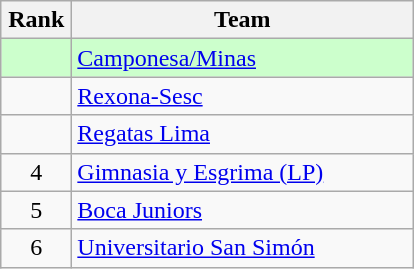<table class="wikitable" style="text-align: center;">
<tr>
<th width=40>Rank</th>
<th width=220>Team</th>
</tr>
<tr bgcolor=#ccffcc align=center>
<td></td>
<td style="text-align:left;"> <a href='#'>Camponesa/Minas</a></td>
</tr>
<tr align=center>
<td></td>
<td style="text-align:left;"> <a href='#'>Rexona-Sesc</a></td>
</tr>
<tr align=center>
<td></td>
<td style="text-align:left;"> <a href='#'>Regatas Lima</a></td>
</tr>
<tr align=center>
<td>4</td>
<td style="text-align:left;"> <a href='#'>Gimnasia y Esgrima (LP)</a></td>
</tr>
<tr align=center>
<td>5</td>
<td style="text-align:left;"> <a href='#'>Boca Juniors</a></td>
</tr>
<tr align=center>
<td>6</td>
<td style="text-align:left;"> <a href='#'>Universitario San Simón</a></td>
</tr>
</table>
